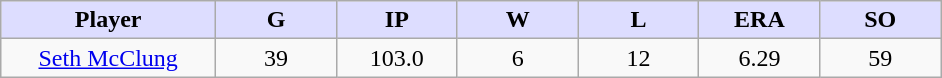<table class="wikitable sortable">
<tr>
<th style="background:#ddf; width:16%;">Player</th>
<th style="background:#ddf; width:9%;">G</th>
<th style="background:#ddf; width:9%;">IP</th>
<th style="background:#ddf; width:9%;">W</th>
<th style="background:#ddf; width:9%;">L</th>
<th style="background:#ddf; width:9%;">ERA</th>
<th style="background:#ddf; width:9%;">SO</th>
</tr>
<tr align=center>
<td><a href='#'>Seth McClung</a></td>
<td>39</td>
<td>103.0</td>
<td>6</td>
<td>12</td>
<td>6.29</td>
<td>59</td>
</tr>
</table>
